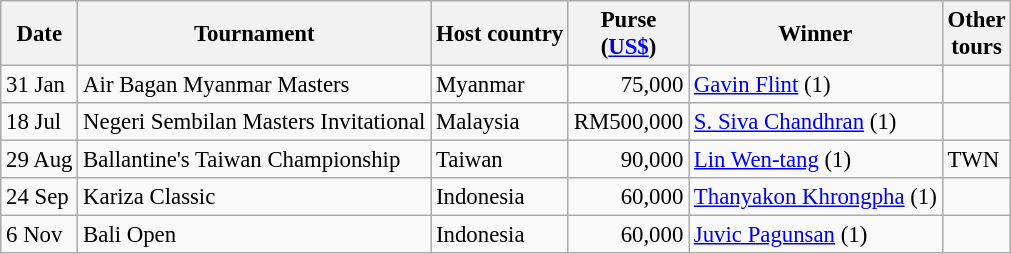<table class="wikitable" style="font-size:95%">
<tr>
<th>Date</th>
<th>Tournament</th>
<th>Host country</th>
<th>Purse<br>(<a href='#'>US$</a>)</th>
<th>Winner</th>
<th>Other<br>tours</th>
</tr>
<tr>
<td>31 Jan</td>
<td>Air Bagan Myanmar Masters</td>
<td>Myanmar</td>
<td align=right>75,000</td>
<td> <a href='#'>Gavin Flint</a> (1)</td>
<td></td>
</tr>
<tr>
<td>18 Jul</td>
<td>Negeri Sembilan Masters Invitational</td>
<td>Malaysia</td>
<td align=right>RM500,000</td>
<td> <a href='#'>S. Siva Chandhran</a> (1)</td>
<td></td>
</tr>
<tr>
<td>29 Aug</td>
<td>Ballantine's Taiwan Championship</td>
<td>Taiwan</td>
<td align=right>90,000</td>
<td> <a href='#'>Lin Wen-tang</a> (1)</td>
<td>TWN</td>
</tr>
<tr>
<td>24 Sep</td>
<td>Kariza Classic</td>
<td>Indonesia</td>
<td align=right>60,000</td>
<td> <a href='#'>Thanyakon Khrongpha</a> (1)</td>
<td></td>
</tr>
<tr>
<td>6 Nov</td>
<td>Bali Open</td>
<td>Indonesia</td>
<td align=right>60,000</td>
<td> <a href='#'>Juvic Pagunsan</a> (1)</td>
<td></td>
</tr>
</table>
